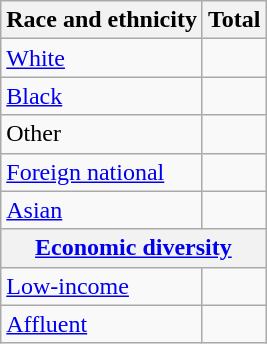<table class="wikitable floatright sortable collapsible"; text-align:right; font-size:80%;">
<tr>
<th>Race and ethnicity</th>
<th colspan="2" data-sort-type=number>Total</th>
</tr>
<tr>
<td><a href='#'>White</a></td>
<td align=right></td>
</tr>
<tr>
<td><a href='#'>Black</a></td>
<td align=right></td>
</tr>
<tr>
<td>Other</td>
<td align=right></td>
</tr>
<tr>
<td><a href='#'>Foreign national</a></td>
<td align=right></td>
</tr>
<tr>
<td><a href='#'>Asian</a></td>
<td align=right></td>
</tr>
<tr>
<th colspan="4" data-sort-type=number><a href='#'>Economic diversity</a></th>
</tr>
<tr>
<td><a href='#'>Low-income</a></td>
<td align=right></td>
</tr>
<tr>
<td><a href='#'>Affluent</a></td>
<td align=right></td>
</tr>
</table>
